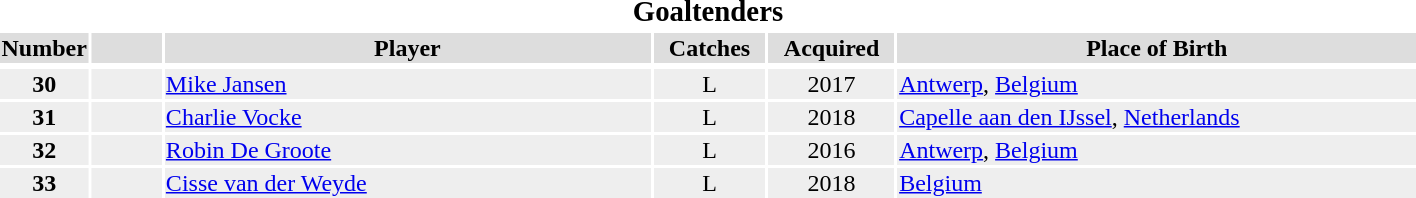<table width=75%>
<tr>
<th colspan=6><big>Goaltenders</big></th>
</tr>
<tr bgcolor="#dddddd">
<th width=5%>Number</th>
<th width=5%></th>
<th !width=15%>Player</th>
<th width=8%>Catches</th>
<th width=9%>Acquired</th>
<th width=37%>Place of Birth</th>
</tr>
<tr>
</tr>
<tr bgcolor="#eeeeee">
<td align=center><strong>30</strong></td>
<td align=center></td>
<td><a href='#'>Mike Jansen</a></td>
<td align=center>L</td>
<td align=center>2017</td>
<td><a href='#'>Antwerp</a>, <a href='#'>Belgium</a></td>
</tr>
<tr bgcolor="#eeeeee">
<td align=center><strong>31</strong></td>
<td align=center></td>
<td><a href='#'>Charlie Vocke</a></td>
<td align=center>L</td>
<td align=center>2018</td>
<td><a href='#'>Capelle aan den IJssel</a>, <a href='#'>Netherlands</a></td>
</tr>
<tr bgcolor="#eeeeee">
<td align=center><strong>32</strong></td>
<td align=center></td>
<td><a href='#'>Robin De Groote</a></td>
<td align=center>L</td>
<td align=center>2016</td>
<td><a href='#'>Antwerp</a>, <a href='#'>Belgium</a></td>
</tr>
<tr bgcolor="#eeeeee">
<td align=center><strong>33</strong></td>
<td align=center></td>
<td><a href='#'>Cisse van der Weyde</a></td>
<td align=center>L</td>
<td align=center>2018</td>
<td><a href='#'>Belgium</a></td>
</tr>
</table>
